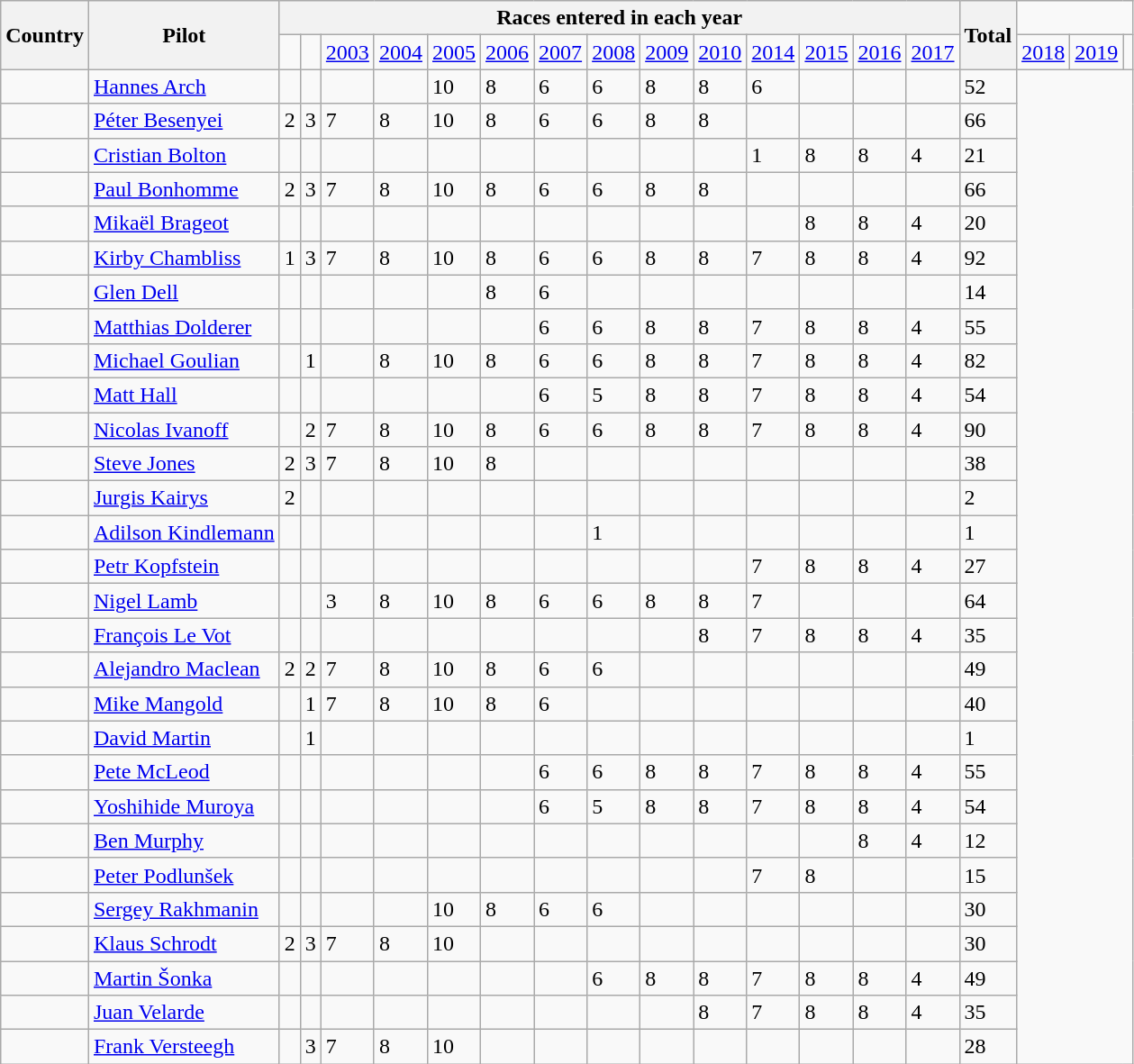<table class="wikitable sortable">
<tr>
<th rowspan=2>Country</th>
<th rowspan=2>Pilot</th>
<th colspan=14 class="unsortable">Races entered in each year</th>
<th rowspan=2>Total</th>
</tr>
<tr>
<td></td>
<td></td>
<td><a href='#'>2003</a></td>
<td><a href='#'>2004</a></td>
<td><a href='#'>2005</a></td>
<td><a href='#'>2006</a></td>
<td><a href='#'>2007</a></td>
<td><a href='#'>2008</a></td>
<td><a href='#'>2009</a></td>
<td><a href='#'>2010</a></td>
<td><a href='#'>2014</a></td>
<td><a href='#'>2015</a></td>
<td><a href='#'>2016</a></td>
<td><a href='#'>2017</a></td>
<td><a href='#'>2018</a></td>
<td><a href='#'>2019</a></td>
<td></td>
</tr>
<tr>
<td></td>
<td><a href='#'>Hannes Arch</a></td>
<td></td>
<td></td>
<td></td>
<td></td>
<td>10</td>
<td>8</td>
<td>6</td>
<td>6</td>
<td>8</td>
<td>8</td>
<td>6</td>
<td></td>
<td></td>
<td></td>
<td>52</td>
</tr>
<tr>
<td></td>
<td><a href='#'>Péter Besenyei</a></td>
<td>2</td>
<td>3</td>
<td>7</td>
<td>8</td>
<td>10</td>
<td>8</td>
<td>6</td>
<td>6</td>
<td>8</td>
<td>8</td>
<td></td>
<td></td>
<td></td>
<td></td>
<td>66</td>
</tr>
<tr>
<td></td>
<td><a href='#'>Cristian Bolton</a></td>
<td></td>
<td></td>
<td></td>
<td></td>
<td></td>
<td></td>
<td></td>
<td></td>
<td></td>
<td></td>
<td>1</td>
<td>8</td>
<td>8</td>
<td>4</td>
<td>21</td>
</tr>
<tr>
<td></td>
<td><a href='#'>Paul Bonhomme</a></td>
<td>2</td>
<td>3</td>
<td>7</td>
<td>8</td>
<td>10</td>
<td>8</td>
<td>6</td>
<td>6</td>
<td>8</td>
<td>8</td>
<td></td>
<td></td>
<td></td>
<td></td>
<td>66</td>
</tr>
<tr>
<td></td>
<td><a href='#'>Mikaël Brageot</a></td>
<td></td>
<td></td>
<td></td>
<td></td>
<td></td>
<td></td>
<td></td>
<td></td>
<td></td>
<td></td>
<td></td>
<td>8</td>
<td>8</td>
<td>4</td>
<td>20</td>
</tr>
<tr>
<td></td>
<td><a href='#'>Kirby Chambliss</a></td>
<td>1</td>
<td>3</td>
<td>7</td>
<td>8</td>
<td>10</td>
<td>8</td>
<td>6</td>
<td>6</td>
<td>8</td>
<td>8</td>
<td>7</td>
<td>8</td>
<td>8</td>
<td>4</td>
<td>92</td>
</tr>
<tr>
<td></td>
<td><a href='#'>Glen Dell</a></td>
<td></td>
<td></td>
<td></td>
<td></td>
<td></td>
<td>8</td>
<td>6</td>
<td></td>
<td></td>
<td></td>
<td></td>
<td></td>
<td></td>
<td></td>
<td>14</td>
</tr>
<tr>
<td></td>
<td><a href='#'>Matthias Dolderer</a></td>
<td></td>
<td></td>
<td></td>
<td></td>
<td></td>
<td></td>
<td>6</td>
<td>6</td>
<td>8</td>
<td>8</td>
<td>7</td>
<td>8</td>
<td>8</td>
<td>4</td>
<td>55</td>
</tr>
<tr>
<td></td>
<td><a href='#'>Michael Goulian</a></td>
<td></td>
<td>1</td>
<td></td>
<td>8</td>
<td>10</td>
<td>8</td>
<td>6</td>
<td>6</td>
<td>8</td>
<td>8</td>
<td>7</td>
<td>8</td>
<td>8</td>
<td>4</td>
<td>82</td>
</tr>
<tr>
<td></td>
<td><a href='#'>Matt Hall</a></td>
<td></td>
<td></td>
<td></td>
<td></td>
<td></td>
<td></td>
<td>6</td>
<td>5</td>
<td>8</td>
<td>8</td>
<td>7</td>
<td>8</td>
<td>8</td>
<td>4</td>
<td>54</td>
</tr>
<tr>
<td></td>
<td><a href='#'>Nicolas Ivanoff</a></td>
<td></td>
<td>2</td>
<td>7</td>
<td>8</td>
<td>10</td>
<td>8</td>
<td>6</td>
<td>6</td>
<td>8</td>
<td>8</td>
<td>7</td>
<td>8</td>
<td>8</td>
<td>4</td>
<td>90</td>
</tr>
<tr>
<td></td>
<td><a href='#'>Steve Jones</a></td>
<td>2</td>
<td>3</td>
<td>7</td>
<td>8</td>
<td>10</td>
<td>8</td>
<td></td>
<td></td>
<td></td>
<td></td>
<td></td>
<td></td>
<td></td>
<td></td>
<td>38</td>
</tr>
<tr>
<td></td>
<td><a href='#'>Jurgis Kairys</a></td>
<td>2</td>
<td></td>
<td></td>
<td></td>
<td></td>
<td></td>
<td></td>
<td></td>
<td></td>
<td></td>
<td></td>
<td></td>
<td></td>
<td></td>
<td>2</td>
</tr>
<tr>
<td></td>
<td><a href='#'>Adilson Kindlemann</a></td>
<td></td>
<td></td>
<td></td>
<td></td>
<td></td>
<td></td>
<td></td>
<td>1</td>
<td></td>
<td></td>
<td></td>
<td></td>
<td></td>
<td></td>
<td>1</td>
</tr>
<tr>
<td></td>
<td><a href='#'>Petr Kopfstein</a></td>
<td></td>
<td></td>
<td></td>
<td></td>
<td></td>
<td></td>
<td></td>
<td></td>
<td></td>
<td></td>
<td>7</td>
<td>8</td>
<td>8</td>
<td>4</td>
<td>27</td>
</tr>
<tr>
<td></td>
<td><a href='#'>Nigel Lamb</a></td>
<td></td>
<td></td>
<td>3</td>
<td>8</td>
<td>10</td>
<td>8</td>
<td>6</td>
<td>6</td>
<td>8</td>
<td>8</td>
<td>7</td>
<td></td>
<td></td>
<td></td>
<td>64</td>
</tr>
<tr>
<td></td>
<td><a href='#'>François Le Vot</a></td>
<td></td>
<td></td>
<td></td>
<td></td>
<td></td>
<td></td>
<td></td>
<td></td>
<td></td>
<td>8</td>
<td>7</td>
<td>8</td>
<td>8</td>
<td>4</td>
<td>35</td>
</tr>
<tr>
<td></td>
<td><a href='#'>Alejandro Maclean</a></td>
<td>2</td>
<td>2</td>
<td>7</td>
<td>8</td>
<td>10</td>
<td>8</td>
<td>6</td>
<td>6</td>
<td></td>
<td></td>
<td></td>
<td></td>
<td></td>
<td></td>
<td>49</td>
</tr>
<tr>
<td></td>
<td><a href='#'>Mike Mangold</a></td>
<td></td>
<td>1</td>
<td>7</td>
<td>8</td>
<td>10</td>
<td>8</td>
<td>6</td>
<td></td>
<td></td>
<td></td>
<td></td>
<td></td>
<td></td>
<td></td>
<td>40</td>
</tr>
<tr>
<td></td>
<td><a href='#'>David Martin</a></td>
<td></td>
<td>1</td>
<td></td>
<td></td>
<td></td>
<td></td>
<td></td>
<td></td>
<td></td>
<td></td>
<td></td>
<td></td>
<td></td>
<td></td>
<td>1</td>
</tr>
<tr>
<td></td>
<td><a href='#'>Pete McLeod</a></td>
<td></td>
<td></td>
<td></td>
<td></td>
<td></td>
<td></td>
<td>6</td>
<td>6</td>
<td>8</td>
<td>8</td>
<td>7</td>
<td>8</td>
<td>8</td>
<td>4</td>
<td>55</td>
</tr>
<tr>
<td></td>
<td><a href='#'>Yoshihide Muroya</a></td>
<td></td>
<td></td>
<td></td>
<td></td>
<td></td>
<td></td>
<td>6</td>
<td>5</td>
<td>8</td>
<td>8</td>
<td>7</td>
<td>8</td>
<td>8</td>
<td>4</td>
<td>54</td>
</tr>
<tr>
<td></td>
<td><a href='#'>Ben Murphy</a></td>
<td></td>
<td></td>
<td></td>
<td></td>
<td></td>
<td></td>
<td></td>
<td></td>
<td></td>
<td></td>
<td></td>
<td></td>
<td>8</td>
<td>4</td>
<td>12</td>
</tr>
<tr>
<td></td>
<td><a href='#'>Peter Podlunšek</a></td>
<td></td>
<td></td>
<td></td>
<td></td>
<td></td>
<td></td>
<td></td>
<td></td>
<td></td>
<td></td>
<td>7</td>
<td>8</td>
<td></td>
<td></td>
<td>15</td>
</tr>
<tr>
<td></td>
<td><a href='#'>Sergey Rakhmanin</a></td>
<td></td>
<td></td>
<td></td>
<td></td>
<td>10</td>
<td>8</td>
<td>6</td>
<td>6</td>
<td></td>
<td></td>
<td></td>
<td></td>
<td></td>
<td></td>
<td>30</td>
</tr>
<tr>
<td></td>
<td><a href='#'>Klaus Schrodt</a></td>
<td>2</td>
<td>3</td>
<td>7</td>
<td>8</td>
<td>10</td>
<td></td>
<td></td>
<td></td>
<td></td>
<td></td>
<td></td>
<td></td>
<td></td>
<td></td>
<td>30</td>
</tr>
<tr>
<td></td>
<td><a href='#'>Martin Šonka</a></td>
<td></td>
<td></td>
<td></td>
<td></td>
<td></td>
<td></td>
<td></td>
<td>6</td>
<td>8</td>
<td>8</td>
<td>7</td>
<td>8</td>
<td>8</td>
<td>4</td>
<td>49</td>
</tr>
<tr>
<td></td>
<td><a href='#'>Juan Velarde</a></td>
<td></td>
<td></td>
<td></td>
<td></td>
<td></td>
<td></td>
<td></td>
<td></td>
<td></td>
<td>8</td>
<td>7</td>
<td>8</td>
<td>8</td>
<td>4</td>
<td>35</td>
</tr>
<tr>
<td></td>
<td><a href='#'>Frank Versteegh</a></td>
<td></td>
<td>3</td>
<td>7</td>
<td>8</td>
<td>10</td>
<td></td>
<td></td>
<td></td>
<td></td>
<td></td>
<td></td>
<td></td>
<td></td>
<td></td>
<td>28</td>
</tr>
</table>
